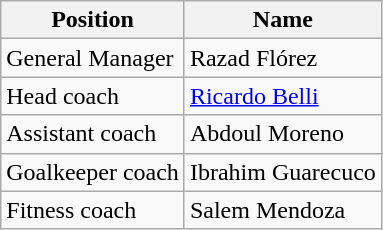<table class="wikitable">
<tr>
<th>Position</th>
<th>Name</th>
</tr>
<tr>
<td>General Manager</td>
<td> Razad Flórez</td>
</tr>
<tr>
<td>Head coach</td>
<td> <a href='#'>Ricardo Belli</a></td>
</tr>
<tr>
<td>Assistant coach</td>
<td> Abdoul Moreno</td>
</tr>
<tr>
<td>Goalkeeper coach</td>
<td> Ibrahim Guarecuco</td>
</tr>
<tr>
<td>Fitness coach</td>
<td> Salem Mendoza</td>
</tr>
</table>
